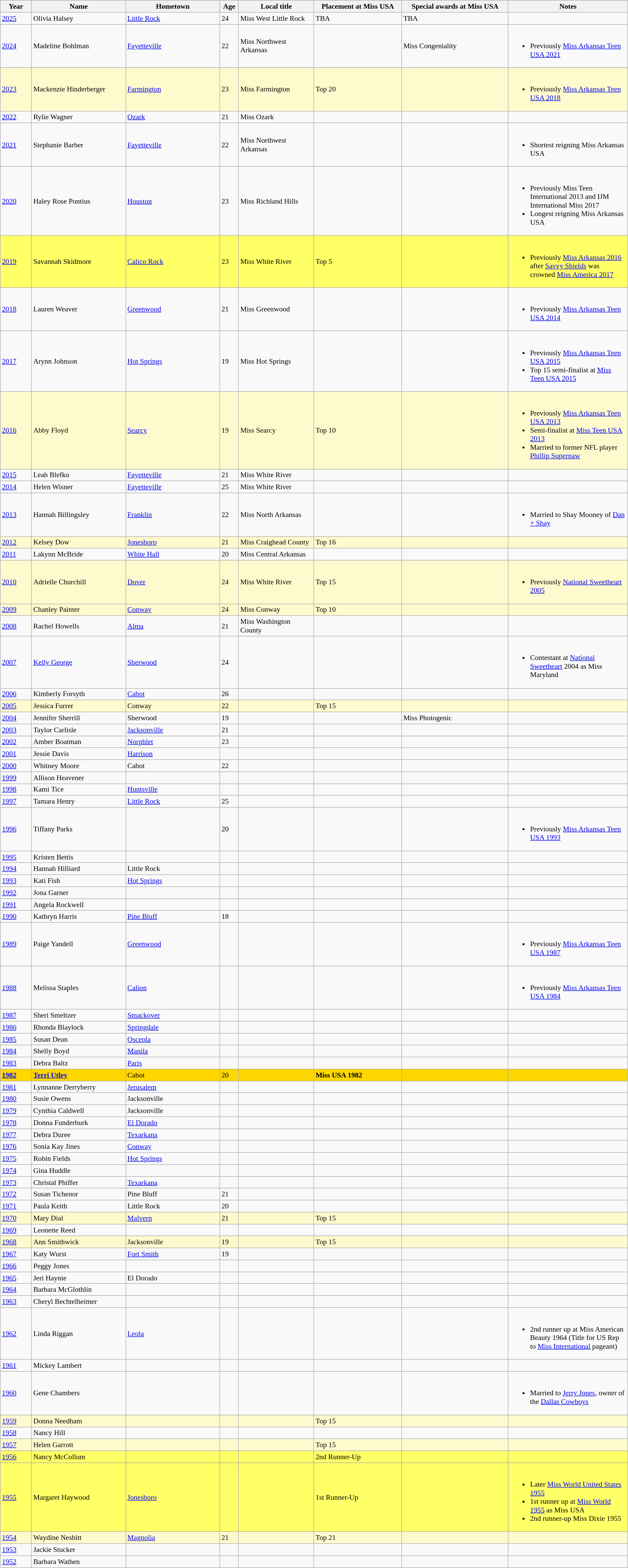<table class="wikitable sortable"  style="font-size:90%;">
<tr bgcolor="#efefef">
<th width=5%>Year</th>
<th width=15%>Name</th>
<th width=15%>Hometown</th>
<th width=3%>Age</th>
<th width=12%>Local title</th>
<th width=14%>Placement at Miss USA</th>
<th width=17%>Special awards at Miss USA</th>
<th width=31%>Notes</th>
</tr>
<tr>
<td><a href='#'>2025</a></td>
<td>Olivia Halsey</td>
<td><a href='#'>Little Rock</a></td>
<td>24</td>
<td>Miss West Little Rock</td>
<td>TBA</td>
<td>TBA</td>
<td></td>
</tr>
<tr>
<td><a href='#'>2024</a></td>
<td>Madeline Bohlman</td>
<td><a href='#'>Fayetteville</a></td>
<td>22</td>
<td>Miss Northwest Arkansas</td>
<td></td>
<td>Miss Congeniality</td>
<td><br><ul><li>Previously <a href='#'>Miss Arkansas Teen USA 2021</a></li></ul></td>
</tr>
<tr>
</tr>
<tr style="background-color:#FFFACD;">
<td><a href='#'>2023</a></td>
<td>Mackenzie Hinderberger</td>
<td><a href='#'>Farmington</a></td>
<td>23</td>
<td>Miss Farmington</td>
<td>Top 20</td>
<td></td>
<td><br><ul><li>Previously <a href='#'>Miss Arkansas Teen USA 2018</a></li></ul></td>
</tr>
<tr>
<td><a href='#'>2022</a></td>
<td>Rylie Wagner</td>
<td><a href='#'>Ozark</a></td>
<td>21</td>
<td>Miss Ozark</td>
<td></td>
<td></td>
<td></td>
</tr>
<tr>
<td><a href='#'>2021</a></td>
<td>Stephanie Barber</td>
<td><a href='#'>Fayetteville</a></td>
<td>22</td>
<td>Miss Northwest Arkansas</td>
<td></td>
<td></td>
<td><br><ul><li>Shortest reigning Miss Arkansas USA</li></ul></td>
</tr>
<tr>
<td><a href='#'>2020</a></td>
<td>Haley Rose Pontius</td>
<td><a href='#'>Houston</a></td>
<td>23</td>
<td>Miss Richland Hills</td>
<td></td>
<td></td>
<td><br><ul><li>Previously Miss Teen International 2013 and IJM International Miss 2017</li><li>Longest reigning Miss Arkansas USA</li></ul></td>
</tr>
<tr bgcolor="#FFFF66";>
<td><a href='#'>2019</a></td>
<td>Savannah Skidmore</td>
<td><a href='#'>Calico Rock</a></td>
<td>23</td>
<td>Miss White River</td>
<td>Top 5</td>
<td></td>
<td><br><ul><li>Previously <a href='#'>Miss Arkansas 2016</a> after <a href='#'>Savvy Shields</a> was crowned <a href='#'>Miss America 2017</a></li></ul></td>
</tr>
<tr>
<td><a href='#'>2018</a></td>
<td>Lauren Weaver</td>
<td><a href='#'>Greenwood</a></td>
<td>21</td>
<td>Miss Greenwood</td>
<td></td>
<td></td>
<td><br><ul><li>Previously <a href='#'>Miss Arkansas Teen USA 2014</a></li></ul></td>
</tr>
<tr>
<td><a href='#'>2017</a></td>
<td>Arynn Johnson</td>
<td><a href='#'>Hot Springs</a></td>
<td>19</td>
<td>Miss Hot Springs</td>
<td></td>
<td></td>
<td><br><ul><li>Previously <a href='#'>Miss Arkansas Teen USA 2015</a></li><li>Top 15 semi-finalist at <a href='#'>Miss Teen USA 2015</a></li></ul></td>
</tr>
<tr style="background-color:#FFFACD;">
<td><a href='#'>2016</a></td>
<td>Abby Floyd</td>
<td><a href='#'>Searcy</a></td>
<td>19</td>
<td>Miss Searcy</td>
<td>Top 10</td>
<td></td>
<td><br><ul><li>Previously <a href='#'>Miss Arkansas Teen USA 2013</a></li><li>Semi-finalist at <a href='#'>Miss Teen USA 2013</a></li><li>Married to former NFL player <a href='#'>Phillip Supernaw</a> </li></ul></td>
</tr>
<tr>
<td><a href='#'>2015</a></td>
<td>Leah Blefko</td>
<td><a href='#'>Fayetteville</a></td>
<td>21</td>
<td>Miss White River</td>
<td></td>
<td></td>
<td></td>
</tr>
<tr>
<td><a href='#'>2014</a></td>
<td>Helen Wisner</td>
<td><a href='#'>Fayetteville</a></td>
<td>25</td>
<td>Miss White River</td>
<td></td>
<td></td>
<td></td>
</tr>
<tr>
<td><a href='#'>2013</a></td>
<td>Hannah Billingsley</td>
<td><a href='#'>Franklin</a></td>
<td>22</td>
<td>Miss North Arkansas</td>
<td></td>
<td></td>
<td><br><ul><li>Married to Shay Mooney of <a href='#'>Dan + Shay</a></li></ul></td>
</tr>
<tr style="background-color:#FFFACD;">
<td><a href='#'>2012</a></td>
<td>Kelsey Dow</td>
<td><a href='#'>Jonesboro</a></td>
<td>21</td>
<td>Miss Craighead County</td>
<td>Top 16</td>
<td></td>
<td></td>
</tr>
<tr>
<td><a href='#'>2011</a></td>
<td>Lakynn McBride</td>
<td><a href='#'>White Hall</a></td>
<td>20</td>
<td>Miss Central Arkansas</td>
<td></td>
<td></td>
<td></td>
</tr>
<tr style="background-color:#FFFACD;">
<td><a href='#'>2010</a></td>
<td>Adrielle Churchill</td>
<td><a href='#'>Dover</a></td>
<td>24</td>
<td>Miss White River</td>
<td>Top 15</td>
<td></td>
<td><br><ul><li>Previously <a href='#'>National Sweetheart 2005</a></li></ul></td>
</tr>
<tr style="background-color:#FFFACD;">
<td><a href='#'>2009</a></td>
<td>Chanley Painter</td>
<td><a href='#'>Conway</a></td>
<td>24</td>
<td>Miss Conway</td>
<td>Top 10</td>
<td></td>
<td></td>
</tr>
<tr>
<td><a href='#'>2008</a></td>
<td>Rachel Howells</td>
<td><a href='#'>Alma</a></td>
<td>21</td>
<td>Miss Washington County</td>
<td></td>
<td></td>
<td></td>
</tr>
<tr>
<td><a href='#'>2007</a></td>
<td><a href='#'>Kelly George</a></td>
<td><a href='#'>Sherwood</a></td>
<td>24</td>
<td></td>
<td></td>
<td></td>
<td><br><ul><li>Contestant at <a href='#'>National Sweetheart</a> 2004 as Miss Maryland</li></ul></td>
</tr>
<tr>
<td><a href='#'>2006</a></td>
<td>Kimberly Forsyth</td>
<td><a href='#'>Cabot</a></td>
<td>26</td>
<td></td>
<td></td>
<td></td>
<td></td>
</tr>
<tr style="background-color:#FFFACD;">
<td><a href='#'>2005</a></td>
<td>Jessica Furrer</td>
<td>Conway</td>
<td>22</td>
<td></td>
<td>Top 15</td>
<td></td>
<td></td>
</tr>
<tr>
<td><a href='#'>2004</a></td>
<td>Jennifer Sherrill</td>
<td>Sherwood</td>
<td>19</td>
<td></td>
<td></td>
<td>Miss Photogenic</td>
<td></td>
</tr>
<tr>
<td><a href='#'>2003</a></td>
<td>Taylor Carlisle</td>
<td><a href='#'>Jacksonville</a></td>
<td>21</td>
<td></td>
<td></td>
<td></td>
<td></td>
</tr>
<tr>
<td><a href='#'>2002</a></td>
<td>Amber Boatman</td>
<td><a href='#'>Norphlet</a></td>
<td>23</td>
<td></td>
<td></td>
<td></td>
<td></td>
</tr>
<tr>
<td><a href='#'>2001</a></td>
<td>Jessie Davis</td>
<td><a href='#'>Harrison</a></td>
<td></td>
<td></td>
<td></td>
<td></td>
<td></td>
</tr>
<tr>
<td><a href='#'>2000</a></td>
<td>Whitney Moore</td>
<td>Cabot</td>
<td>22</td>
<td></td>
<td></td>
<td></td>
<td></td>
</tr>
<tr>
<td><a href='#'>1999</a></td>
<td>Allison Heavener</td>
<td></td>
<td></td>
<td></td>
<td></td>
<td></td>
<td></td>
</tr>
<tr>
<td><a href='#'>1998</a></td>
<td>Kami Tice</td>
<td><a href='#'>Huntsville</a></td>
<td></td>
<td></td>
<td></td>
<td></td>
<td></td>
</tr>
<tr>
<td><a href='#'>1997</a></td>
<td>Tamara Henry</td>
<td><a href='#'>Little Rock</a></td>
<td>25</td>
<td></td>
<td></td>
<td></td>
<td></td>
</tr>
<tr>
<td><a href='#'>1996</a></td>
<td>Tiffany Parks</td>
<td></td>
<td>20</td>
<td></td>
<td></td>
<td></td>
<td><br><ul><li>Previously <a href='#'>Miss Arkansas Teen USA 1993</a></li></ul></td>
</tr>
<tr>
<td><a href='#'>1995</a></td>
<td>Kristen Bettis</td>
<td></td>
<td></td>
<td></td>
<td></td>
<td></td>
<td></td>
</tr>
<tr>
<td><a href='#'>1994</a></td>
<td>Hannah Hilliard</td>
<td>Little Rock</td>
<td></td>
<td></td>
<td></td>
<td></td>
<td></td>
</tr>
<tr>
<td><a href='#'>1993</a></td>
<td>Kati Fish</td>
<td><a href='#'>Hot Springs</a></td>
<td></td>
<td></td>
<td></td>
<td></td>
<td></td>
</tr>
<tr>
<td><a href='#'>1992</a></td>
<td>Jona Garner</td>
<td></td>
<td></td>
<td></td>
<td></td>
<td></td>
<td></td>
</tr>
<tr>
<td><a href='#'>1991</a></td>
<td>Angela Rockwell</td>
<td></td>
<td></td>
<td></td>
<td></td>
<td></td>
<td></td>
</tr>
<tr>
<td><a href='#'>1990</a></td>
<td>Kathryn Harris</td>
<td><a href='#'>Pine Bluff</a></td>
<td>18</td>
<td></td>
<td></td>
<td></td>
<td></td>
</tr>
<tr>
<td><a href='#'>1989</a></td>
<td>Paige Yandell</td>
<td><a href='#'>Greenwood</a></td>
<td></td>
<td></td>
<td></td>
<td></td>
<td><br><ul><li>Previously <a href='#'>Miss Arkansas Teen USA 1987</a></li></ul></td>
</tr>
<tr>
<td><a href='#'>1988</a></td>
<td>Melissa Staples</td>
<td><a href='#'>Calion</a></td>
<td></td>
<td></td>
<td></td>
<td></td>
<td><br><ul><li>Previously <a href='#'>Miss Arkansas Teen USA 1984</a></li></ul></td>
</tr>
<tr>
<td><a href='#'>1987</a></td>
<td>Sheri Smeltzer</td>
<td><a href='#'>Smackover</a></td>
<td></td>
<td></td>
<td></td>
<td></td>
<td></td>
</tr>
<tr>
<td><a href='#'>1986</a></td>
<td>Rhonda Blaylock</td>
<td><a href='#'>Springdale</a></td>
<td></td>
<td></td>
<td></td>
<td></td>
<td></td>
</tr>
<tr>
<td><a href='#'>1985</a></td>
<td>Susan Dean</td>
<td><a href='#'>Osceola</a></td>
<td></td>
<td></td>
<td></td>
<td></td>
<td></td>
</tr>
<tr>
<td><a href='#'>1984</a></td>
<td>Shelly Boyd</td>
<td><a href='#'>Manila</a></td>
<td></td>
<td></td>
<td></td>
<td></td>
<td></td>
</tr>
<tr>
<td><a href='#'>1983</a></td>
<td>Debra Baltz</td>
<td><a href='#'>Paris</a></td>
<td></td>
<td></td>
<td></td>
<td></td>
<td></td>
</tr>
<tr style="background-color:GOLD;">
<td><strong><a href='#'>1982</a></strong></td>
<td><strong><a href='#'>Terri Utley</a></strong></td>
<td>Cabot</td>
<td>20</td>
<td></td>
<td><strong>Miss USA 1982</strong></td>
<td></td>
<td></td>
</tr>
<tr>
<td><a href='#'>1981</a></td>
<td>Lynnanne Derryberry</td>
<td><a href='#'>Jerusalem</a></td>
<td></td>
<td></td>
<td></td>
<td></td>
<td></td>
</tr>
<tr>
<td><a href='#'>1980</a></td>
<td>Susie Owens</td>
<td>Jacksonville</td>
<td></td>
<td></td>
<td></td>
<td></td>
<td></td>
</tr>
<tr>
<td><a href='#'>1979</a></td>
<td>Cynthia Caldwell</td>
<td>Jacksonville</td>
<td></td>
<td></td>
<td></td>
<td></td>
<td></td>
</tr>
<tr>
<td><a href='#'>1978</a></td>
<td>Donna Funderburk</td>
<td><a href='#'>El Dorado</a></td>
<td></td>
<td></td>
<td></td>
<td></td>
<td></td>
</tr>
<tr>
<td><a href='#'>1977</a></td>
<td>Debra Duree</td>
<td><a href='#'>Texarkana</a></td>
<td></td>
<td></td>
<td></td>
<td></td>
<td></td>
</tr>
<tr>
<td><a href='#'>1976</a></td>
<td>Sonia Kay Jines</td>
<td><a href='#'>Conway</a></td>
<td></td>
<td></td>
<td></td>
<td></td>
<td></td>
</tr>
<tr>
<td><a href='#'>1975</a></td>
<td>Robin Fields</td>
<td><a href='#'>Hot Springs</a></td>
<td></td>
<td></td>
<td></td>
<td></td>
<td></td>
</tr>
<tr>
<td><a href='#'>1974</a></td>
<td>Gina Huddle</td>
<td></td>
<td></td>
<td></td>
<td></td>
<td></td>
<td></td>
</tr>
<tr>
<td><a href='#'>1973</a></td>
<td>Christal Phiffer</td>
<td><a href='#'>Texarkana</a></td>
<td></td>
<td></td>
<td></td>
<td></td>
<td></td>
</tr>
<tr>
<td><a href='#'>1972</a></td>
<td>Susan Tichenor</td>
<td>Pine Bluff</td>
<td>21</td>
<td></td>
<td></td>
<td></td>
<td></td>
</tr>
<tr>
<td><a href='#'>1971</a></td>
<td>Paula Keith</td>
<td>Little Rock</td>
<td>20</td>
<td></td>
<td></td>
<td></td>
<td></td>
</tr>
<tr style="background-color:#FFFACD;">
<td><a href='#'>1970</a></td>
<td>Mary Dial</td>
<td><a href='#'>Malvern</a></td>
<td>21</td>
<td></td>
<td>Top 15</td>
<td></td>
<td></td>
</tr>
<tr>
<td><a href='#'>1969</a></td>
<td>Leonette Reed</td>
<td></td>
<td></td>
<td></td>
<td></td>
<td></td>
<td></td>
</tr>
<tr style="background-color:#FFFACD;">
<td><a href='#'>1968</a></td>
<td>Ann Smithwick</td>
<td>Jacksonville</td>
<td>19</td>
<td></td>
<td>Top 15</td>
<td></td>
<td></td>
</tr>
<tr>
<td><a href='#'>1967</a></td>
<td>Katy Wurst</td>
<td><a href='#'>Fort Smith</a></td>
<td>19</td>
<td></td>
<td></td>
<td></td>
<td></td>
</tr>
<tr>
<td><a href='#'>1966</a></td>
<td>Peggy Jones</td>
<td></td>
<td></td>
<td></td>
<td></td>
<td></td>
<td></td>
</tr>
<tr>
<td><a href='#'>1965</a></td>
<td>Jeri Haynie</td>
<td>El Dorado</td>
<td></td>
<td></td>
<td></td>
<td></td>
<td></td>
</tr>
<tr>
<td><a href='#'>1964</a></td>
<td>Barbara McGlothlin</td>
<td></td>
<td></td>
<td></td>
<td></td>
<td></td>
<td></td>
</tr>
<tr>
<td><a href='#'>1963</a></td>
<td>Cheryl Bechtelheimer</td>
<td></td>
<td></td>
<td></td>
<td></td>
<td></td>
<td></td>
</tr>
<tr>
<td><a href='#'>1962</a></td>
<td>Linda Riggan</td>
<td><a href='#'>Leola</a></td>
<td></td>
<td></td>
<td></td>
<td></td>
<td><br><ul><li>2nd runner up at Miss American Beauty 1964 (Title for US Rep to <a href='#'>Miss International</a> pageant)</li></ul></td>
</tr>
<tr>
<td><a href='#'>1961</a></td>
<td>Mickey Lambert</td>
<td></td>
<td></td>
<td></td>
<td></td>
<td></td>
<td></td>
</tr>
<tr>
<td><a href='#'>1960</a></td>
<td>Gene Chambers</td>
<td></td>
<td></td>
<td></td>
<td></td>
<td></td>
<td><br><ul><li>Married to <a href='#'>Jerry Jones</a>, owner of the <a href='#'>Dallas Cowboys</a></li></ul></td>
</tr>
<tr style="background-color:#FFFACD;">
<td><a href='#'>1959</a></td>
<td>Donna Needham</td>
<td></td>
<td></td>
<td></td>
<td>Top 15</td>
<td></td>
<td></td>
</tr>
<tr>
<td><a href='#'>1958</a></td>
<td>Nancy Hill</td>
<td></td>
<td></td>
<td></td>
<td></td>
<td></td>
<td></td>
</tr>
<tr style="background-color:#FFFACD;">
<td><a href='#'>1957</a></td>
<td>Helen Garrott</td>
<td></td>
<td></td>
<td></td>
<td>Top 15</td>
<td></td>
<td></td>
</tr>
<tr style="background-color:#FFFF66;">
<td><a href='#'>1956</a></td>
<td>Nancy McCollum</td>
<td></td>
<td></td>
<td></td>
<td>2nd Runner-Up</td>
<td></td>
<td></td>
</tr>
<tr style="background-color:#FFFF66;">
<td><a href='#'>1955</a></td>
<td>Margaret Haywood</td>
<td><a href='#'>Jonesboro</a></td>
<td></td>
<td></td>
<td>1st Runner-Up</td>
<td></td>
<td><br><ul><li>Later <a href='#'>Miss World United States 1955</a></li><li>1st runner up at <a href='#'>Miss World 1955</a> as Miss USA</li><li>2nd runner-up Miss Dixie 1955</li></ul></td>
</tr>
<tr style="background-color:#FFFACD;">
<td><a href='#'>1954</a></td>
<td>Waydine Nesbitt</td>
<td><a href='#'>Magnolia</a></td>
<td>21</td>
<td></td>
<td>Top 21</td>
<td></td>
<td></td>
</tr>
<tr>
<td><a href='#'>1953</a></td>
<td>Jackie Stucker</td>
<td></td>
<td></td>
<td></td>
<td></td>
<td></td>
<td></td>
</tr>
<tr>
<td><a href='#'>1952</a></td>
<td>Barbara Wathen</td>
<td></td>
<td></td>
<td></td>
<td></td>
<td></td>
<td></td>
</tr>
</table>
